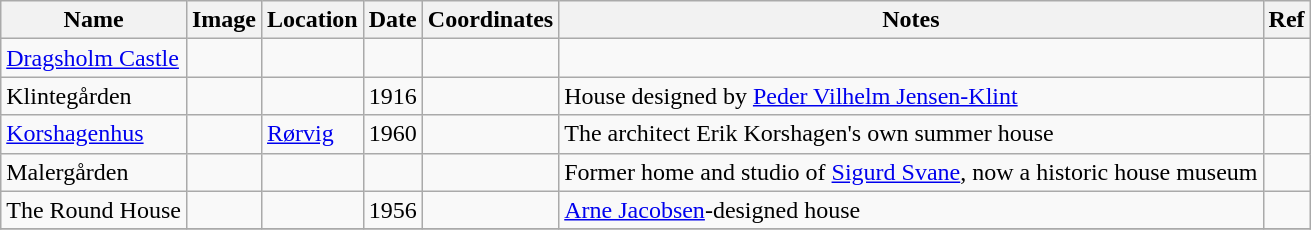<table class="wikitable sortable">
<tr>
<th>Name</th>
<th>Image</th>
<th>Location</th>
<th>Date</th>
<th>Coordinates</th>
<th>Notes</th>
<th>Ref</th>
</tr>
<tr>
<td><a href='#'>Dragsholm Castle</a></td>
<td></td>
<td></td>
<td></td>
<td></td>
<td></td>
<td></td>
</tr>
<tr>
<td>Klintegården</td>
<td></td>
<td></td>
<td>1916</td>
<td></td>
<td>House designed by <a href='#'>Peder Vilhelm Jensen-Klint</a></td>
<td></td>
</tr>
<tr>
<td><a href='#'>Korshagenhus</a></td>
<td></td>
<td><a href='#'>Rørvig</a></td>
<td>1960</td>
<td></td>
<td>The architect Erik Korshagen's own summer house</td>
<td></td>
</tr>
<tr>
<td>Malergården</td>
<td></td>
<td></td>
<td></td>
<td></td>
<td>Former home and studio of <a href='#'>Sigurd Svane</a>, now a historic house museum</td>
<td></td>
</tr>
<tr>
<td>The Round House</td>
<td></td>
<td></td>
<td>1956</td>
<td></td>
<td><a href='#'>Arne Jacobsen</a>-designed house</td>
<td></td>
</tr>
<tr>
</tr>
</table>
